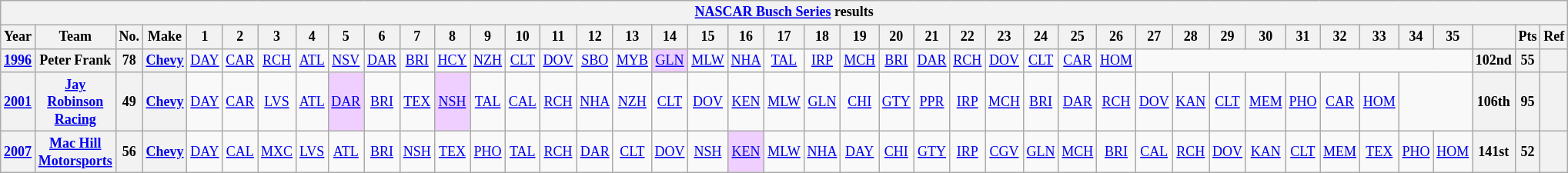<table class="wikitable" style="text-align:center; font-size:75%">
<tr>
<th colspan=42><a href='#'>NASCAR Busch Series</a> results</th>
</tr>
<tr>
<th>Year</th>
<th>Team</th>
<th>No.</th>
<th>Make</th>
<th>1</th>
<th>2</th>
<th>3</th>
<th>4</th>
<th>5</th>
<th>6</th>
<th>7</th>
<th>8</th>
<th>9</th>
<th>10</th>
<th>11</th>
<th>12</th>
<th>13</th>
<th>14</th>
<th>15</th>
<th>16</th>
<th>17</th>
<th>18</th>
<th>19</th>
<th>20</th>
<th>21</th>
<th>22</th>
<th>23</th>
<th>24</th>
<th>25</th>
<th>26</th>
<th>27</th>
<th>28</th>
<th>29</th>
<th>30</th>
<th>31</th>
<th>32</th>
<th>33</th>
<th>34</th>
<th>35</th>
<th></th>
<th>Pts</th>
<th>Ref</th>
</tr>
<tr>
<th><a href='#'>1996</a></th>
<th>Peter Frank</th>
<th>78</th>
<th><a href='#'>Chevy</a></th>
<td><a href='#'>DAY</a></td>
<td><a href='#'>CAR</a></td>
<td><a href='#'>RCH</a></td>
<td><a href='#'>ATL</a></td>
<td><a href='#'>NSV</a></td>
<td><a href='#'>DAR</a></td>
<td><a href='#'>BRI</a></td>
<td><a href='#'>HCY</a></td>
<td><a href='#'>NZH</a></td>
<td><a href='#'>CLT</a></td>
<td><a href='#'>DOV</a></td>
<td><a href='#'>SBO</a></td>
<td><a href='#'>MYB</a></td>
<td style="background:#EFCFFF;"><a href='#'>GLN</a><br></td>
<td><a href='#'>MLW</a></td>
<td><a href='#'>NHA</a></td>
<td><a href='#'>TAL</a></td>
<td><a href='#'>IRP</a></td>
<td><a href='#'>MCH</a></td>
<td><a href='#'>BRI</a></td>
<td><a href='#'>DAR</a></td>
<td><a href='#'>RCH</a></td>
<td><a href='#'>DOV</a></td>
<td><a href='#'>CLT</a></td>
<td><a href='#'>CAR</a></td>
<td><a href='#'>HOM</a></td>
<td colspan=9></td>
<th>102nd</th>
<th>55</th>
<th></th>
</tr>
<tr>
<th><a href='#'>2001</a></th>
<th><a href='#'>Jay Robinson Racing</a></th>
<th>49</th>
<th><a href='#'>Chevy</a></th>
<td><a href='#'>DAY</a></td>
<td><a href='#'>CAR</a></td>
<td><a href='#'>LVS</a></td>
<td><a href='#'>ATL</a></td>
<td style="background:#EFCFFF;"><a href='#'>DAR</a><br></td>
<td><a href='#'>BRI</a></td>
<td><a href='#'>TEX</a></td>
<td style="background:#EFCFFF;"><a href='#'>NSH</a><br></td>
<td><a href='#'>TAL</a></td>
<td><a href='#'>CAL</a></td>
<td><a href='#'>RCH</a></td>
<td><a href='#'>NHA</a></td>
<td><a href='#'>NZH</a></td>
<td><a href='#'>CLT</a></td>
<td><a href='#'>DOV</a></td>
<td><a href='#'>KEN</a></td>
<td><a href='#'>MLW</a></td>
<td><a href='#'>GLN</a></td>
<td><a href='#'>CHI</a></td>
<td><a href='#'>GTY</a></td>
<td><a href='#'>PPR</a></td>
<td><a href='#'>IRP</a></td>
<td><a href='#'>MCH</a></td>
<td><a href='#'>BRI</a></td>
<td><a href='#'>DAR</a></td>
<td><a href='#'>RCH</a></td>
<td><a href='#'>DOV</a></td>
<td><a href='#'>KAN</a></td>
<td><a href='#'>CLT</a></td>
<td><a href='#'>MEM</a></td>
<td><a href='#'>PHO</a></td>
<td><a href='#'>CAR</a></td>
<td><a href='#'>HOM</a></td>
<td colspan=2></td>
<th>106th</th>
<th>95</th>
<th></th>
</tr>
<tr>
<th><a href='#'>2007</a></th>
<th><a href='#'>Mac Hill Motorsports</a></th>
<th>56</th>
<th><a href='#'>Chevy</a></th>
<td><a href='#'>DAY</a></td>
<td><a href='#'>CAL</a></td>
<td><a href='#'>MXC</a></td>
<td><a href='#'>LVS</a></td>
<td><a href='#'>ATL</a></td>
<td><a href='#'>BRI</a></td>
<td><a href='#'>NSH</a></td>
<td><a href='#'>TEX</a></td>
<td><a href='#'>PHO</a></td>
<td><a href='#'>TAL</a></td>
<td><a href='#'>RCH</a></td>
<td><a href='#'>DAR</a></td>
<td><a href='#'>CLT</a></td>
<td><a href='#'>DOV</a></td>
<td><a href='#'>NSH</a></td>
<td style="background:#EFCFFF;"><a href='#'>KEN</a><br></td>
<td><a href='#'>MLW</a></td>
<td><a href='#'>NHA</a></td>
<td><a href='#'>DAY</a></td>
<td><a href='#'>CHI</a></td>
<td><a href='#'>GTY</a></td>
<td><a href='#'>IRP</a></td>
<td><a href='#'>CGV</a></td>
<td><a href='#'>GLN</a></td>
<td><a href='#'>MCH</a></td>
<td><a href='#'>BRI</a></td>
<td><a href='#'>CAL</a></td>
<td><a href='#'>RCH</a></td>
<td><a href='#'>DOV</a></td>
<td><a href='#'>KAN</a></td>
<td><a href='#'>CLT</a></td>
<td><a href='#'>MEM</a></td>
<td><a href='#'>TEX</a></td>
<td><a href='#'>PHO</a></td>
<td><a href='#'>HOM</a></td>
<th>141st</th>
<th>52</th>
<th></th>
</tr>
</table>
